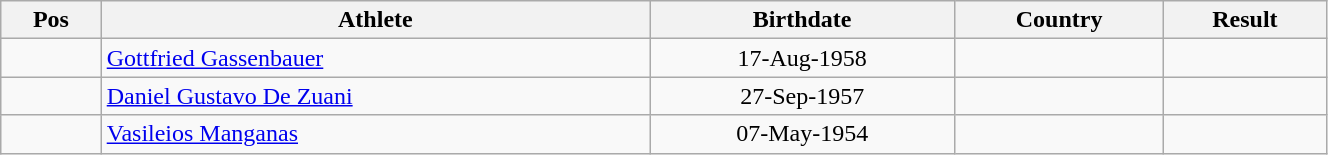<table class="wikitable"  style="text-align:center; width:70%;">
<tr>
<th>Pos</th>
<th>Athlete</th>
<th>Birthdate</th>
<th>Country</th>
<th>Result</th>
</tr>
<tr>
<td align=center></td>
<td align=left><a href='#'>Gottfried Gassenbauer</a></td>
<td>17-Aug-1958</td>
<td align=left></td>
<td></td>
</tr>
<tr>
<td align=center></td>
<td align=left><a href='#'>Daniel Gustavo De Zuani</a></td>
<td>27-Sep-1957</td>
<td align=left></td>
<td></td>
</tr>
<tr>
<td align=center></td>
<td align=left><a href='#'>Vasileios Manganas</a></td>
<td>07-May-1954</td>
<td align=left></td>
<td></td>
</tr>
</table>
